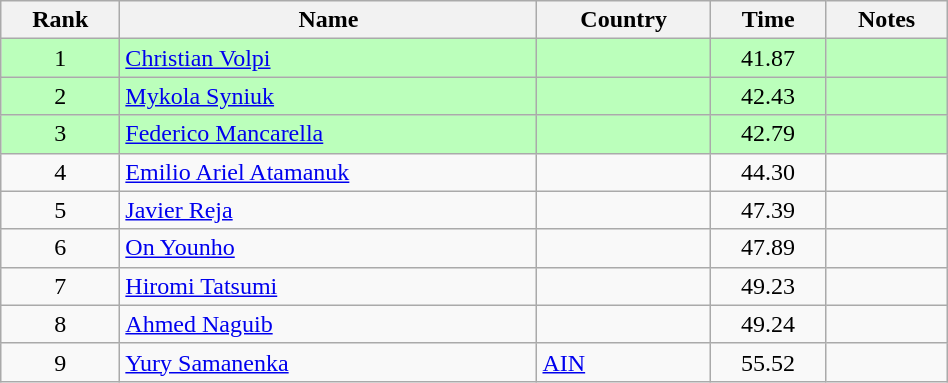<table class="wikitable" style="text-align:center;width: 50%">
<tr>
<th>Rank</th>
<th>Name</th>
<th>Country</th>
<th>Time</th>
<th>Notes</th>
</tr>
<tr bgcolor=bbffbb>
<td>1</td>
<td align="left"><a href='#'>Christian Volpi</a></td>
<td align="left"></td>
<td>41.87</td>
<td></td>
</tr>
<tr bgcolor=bbffbb>
<td>2</td>
<td align="left"><a href='#'>Mykola Syniuk</a></td>
<td align="left"></td>
<td>42.43</td>
<td></td>
</tr>
<tr bgcolor=bbffbb>
<td>3</td>
<td align="left"><a href='#'>Federico Mancarella</a></td>
<td align="left"></td>
<td>42.79</td>
<td></td>
</tr>
<tr>
<td>4</td>
<td align="left"><a href='#'>Emilio Ariel Atamanuk</a></td>
<td align="left"></td>
<td>44.30</td>
<td></td>
</tr>
<tr>
<td>5</td>
<td align="left"><a href='#'>Javier Reja</a></td>
<td align="left"></td>
<td>47.39</td>
<td></td>
</tr>
<tr>
<td>6</td>
<td align="left"><a href='#'>On Younho</a></td>
<td align="left"></td>
<td>47.89</td>
<td></td>
</tr>
<tr>
<td>7</td>
<td align="left"><a href='#'>Hiromi Tatsumi</a></td>
<td align="left"></td>
<td>49.23</td>
<td></td>
</tr>
<tr>
<td>8</td>
<td align="left"><a href='#'>Ahmed Naguib</a></td>
<td align="left"></td>
<td>49.24</td>
<td></td>
</tr>
<tr>
<td>9</td>
<td align="left"><a href='#'>Yury Samanenka</a></td>
<td align="left"> <a href='#'>AIN</a></td>
<td>55.52</td>
<td></td>
</tr>
</table>
